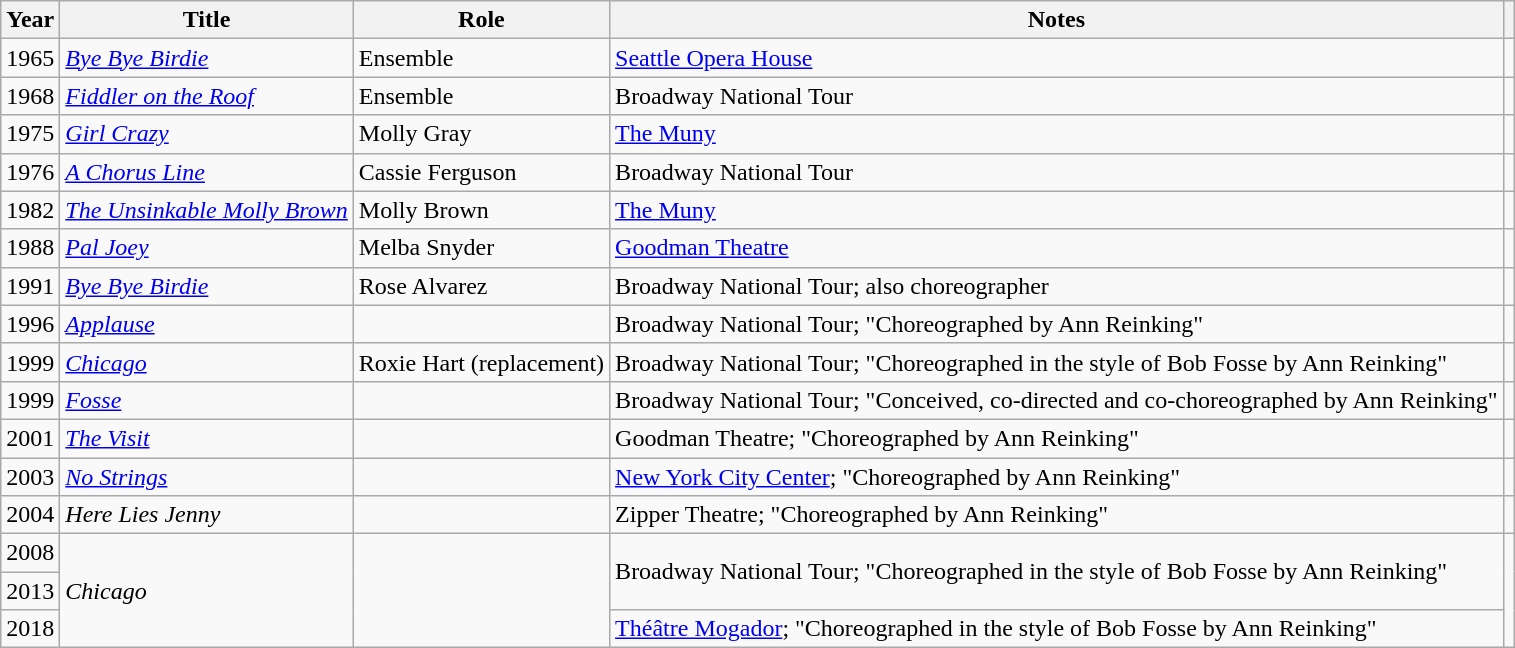<table class="wikitable sortable">
<tr>
<th>Year</th>
<th>Title</th>
<th>Role</th>
<th class="unsortable">Notes</th>
<th></th>
</tr>
<tr>
<td>1965</td>
<td><em><a href='#'>Bye Bye Birdie</a></em></td>
<td>Ensemble</td>
<td><a href='#'>Seattle Opera House</a></td>
<td></td>
</tr>
<tr>
<td>1968</td>
<td><em><a href='#'>Fiddler on the Roof</a></em></td>
<td>Ensemble</td>
<td>Broadway National Tour</td>
<td></td>
</tr>
<tr>
<td>1975</td>
<td><em><a href='#'>Girl Crazy</a></em></td>
<td>Molly Gray</td>
<td><a href='#'>The Muny</a></td>
<td></td>
</tr>
<tr>
<td>1976</td>
<td><em><a href='#'>A Chorus Line</a></em></td>
<td>Cassie Ferguson</td>
<td>Broadway National Tour</td>
<td></td>
</tr>
<tr>
<td>1982</td>
<td><em><a href='#'>The Unsinkable Molly Brown</a></em></td>
<td>Molly Brown</td>
<td><a href='#'>The Muny</a></td>
<td></td>
</tr>
<tr>
<td>1988</td>
<td><em><a href='#'>Pal Joey</a></em></td>
<td>Melba Snyder</td>
<td><a href='#'>Goodman Theatre</a></td>
<td></td>
</tr>
<tr>
<td>1991</td>
<td><em><a href='#'>Bye Bye Birdie</a></em></td>
<td>Rose Alvarez</td>
<td>Broadway National Tour; also choreographer</td>
<td></td>
</tr>
<tr>
<td>1996</td>
<td><em><a href='#'>Applause</a></em></td>
<td></td>
<td>Broadway National Tour; "Choreographed by Ann Reinking"</td>
<td></td>
</tr>
<tr>
<td>1999</td>
<td><em><a href='#'>Chicago</a></em></td>
<td>Roxie Hart (replacement)</td>
<td>Broadway National Tour; "Choreographed in the style of Bob Fosse by Ann Reinking"</td>
<td></td>
</tr>
<tr>
<td>1999</td>
<td><em><a href='#'>Fosse</a></em></td>
<td></td>
<td>Broadway National Tour; "Conceived, co-directed and co-choreographed by Ann Reinking"</td>
<td></td>
</tr>
<tr>
<td>2001</td>
<td><a href='#'><em>The Visit</em></a></td>
<td></td>
<td>Goodman Theatre; "Choreographed by Ann Reinking"</td>
<td></td>
</tr>
<tr>
<td>2003</td>
<td><em><a href='#'>No Strings</a></em></td>
<td></td>
<td><a href='#'>New York City Center</a>; "Choreographed by Ann Reinking"</td>
<td></td>
</tr>
<tr>
<td>2004</td>
<td><em>Here Lies Jenny</em></td>
<td></td>
<td>Zipper Theatre; "Choreographed by Ann Reinking"</td>
<td></td>
</tr>
<tr>
<td>2008</td>
<td rowspan="3"><em>Chicago</em></td>
<td rowspan="3"></td>
<td rowspan="2">Broadway National Tour; "Choreographed in the style of Bob Fosse by Ann Reinking"</td>
<td rowspan="3"></td>
</tr>
<tr>
<td>2013</td>
</tr>
<tr>
<td>2018</td>
<td><a href='#'>Théâtre Mogador</a>; "Choreographed in the style of Bob Fosse by Ann Reinking"</td>
</tr>
</table>
